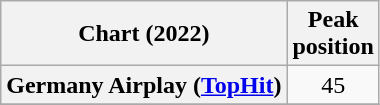<table class="wikitable plainrowheaders" style="text-align:center">
<tr>
<th>Chart (2022)</th>
<th>Peak<br>position</th>
</tr>
<tr>
<th scope="row">Germany Airplay (<a href='#'>TopHit</a>)</th>
<td>45</td>
</tr>
<tr>
</tr>
</table>
